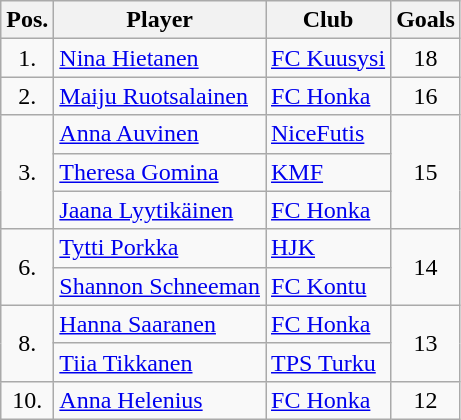<table class="wikitable" style="text-align:center">
<tr>
<th>Pos.</th>
<th>Player</th>
<th>Club</th>
<th>Goals</th>
</tr>
<tr>
<td>1.</td>
<td align="left"> <a href='#'>Nina Hietanen</a></td>
<td align="left"><a href='#'>FC Kuusysi</a></td>
<td>18</td>
</tr>
<tr>
<td>2.</td>
<td align="left"> <a href='#'>Maiju Ruotsalainen</a></td>
<td align="left"><a href='#'>FC Honka</a></td>
<td>16</td>
</tr>
<tr>
<td rowspan="3">3.</td>
<td align="left"> <a href='#'>Anna Auvinen</a></td>
<td align="left"><a href='#'>NiceFutis</a></td>
<td rowspan="3">15</td>
</tr>
<tr>
<td align="left"> <a href='#'>Theresa Gomina</a></td>
<td align="left"><a href='#'>KMF</a></td>
</tr>
<tr>
<td align="left"> <a href='#'>Jaana Lyytikäinen</a></td>
<td align="left"><a href='#'>FC Honka</a></td>
</tr>
<tr>
<td rowspan="2">6.</td>
<td align="left"> <a href='#'>Tytti Porkka</a></td>
<td align="left"><a href='#'>HJK</a></td>
<td rowspan="2">14</td>
</tr>
<tr>
<td align="left"> <a href='#'>Shannon Schneeman</a></td>
<td align="left"><a href='#'>FC Kontu</a></td>
</tr>
<tr>
<td rowspan="2">8.</td>
<td align="left"> <a href='#'>Hanna Saaranen</a></td>
<td align="left"><a href='#'>FC Honka</a></td>
<td rowspan="2">13</td>
</tr>
<tr>
<td align="left"> <a href='#'>Tiia Tikkanen</a></td>
<td align="left"><a href='#'>TPS Turku</a></td>
</tr>
<tr>
<td>10.</td>
<td align="left"> <a href='#'>Anna Helenius</a></td>
<td align="left"><a href='#'>FC Honka</a></td>
<td>12</td>
</tr>
</table>
